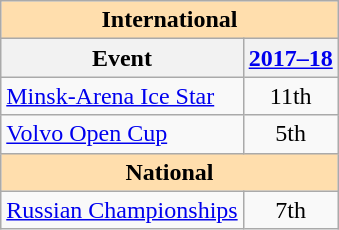<table class="wikitable" style="text-align:center">
<tr>
<th style="background-color: #ffdead; " colspan=3 align=center>International</th>
</tr>
<tr>
<th>Event</th>
<th><a href='#'>2017–18</a></th>
</tr>
<tr>
<td align=left> <a href='#'>Minsk-Arena Ice Star</a></td>
<td>11th</td>
</tr>
<tr>
<td align=left><a href='#'>Volvo Open Cup</a></td>
<td>5th</td>
</tr>
<tr>
<th style="background-color: #ffdead; " colspan=3 align=center>National</th>
</tr>
<tr>
<td align=left><a href='#'>Russian Championships</a></td>
<td>7th</td>
</tr>
</table>
